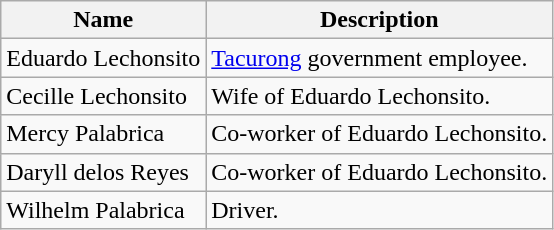<table class="wikitable">
<tr>
<th>Name</th>
<th>Description</th>
</tr>
<tr>
<td>Eduardo Lechonsito</td>
<td><a href='#'>Tacurong</a> government employee.</td>
</tr>
<tr>
<td>Cecille Lechonsito</td>
<td>Wife of Eduardo Lechonsito.</td>
</tr>
<tr>
<td>Mercy Palabrica</td>
<td>Co-worker of Eduardo Lechonsito.</td>
</tr>
<tr>
<td>Daryll delos Reyes</td>
<td>Co-worker of Eduardo Lechonsito.</td>
</tr>
<tr>
<td>Wilhelm Palabrica</td>
<td>Driver.</td>
</tr>
</table>
